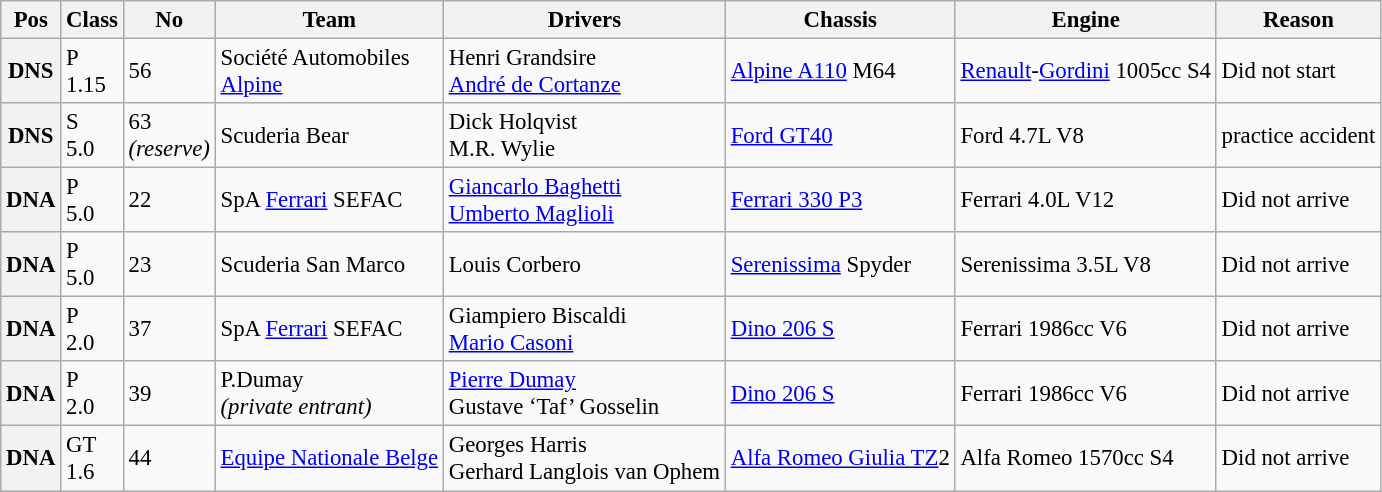<table class="wikitable" style="font-size: 95%;">
<tr>
<th>Pos</th>
<th>Class</th>
<th>No</th>
<th>Team</th>
<th>Drivers</th>
<th>Chassis</th>
<th>Engine</th>
<th>Reason</th>
</tr>
<tr>
<th>DNS</th>
<td>P<br>1.15</td>
<td>56</td>
<td> Société Automobiles<br><a href='#'>Alpine</a></td>
<td> Henri Grandsire<br> <a href='#'>André de Cortanze</a></td>
<td><a href='#'>Alpine A110</a> M64</td>
<td><a href='#'>Renault</a>-<a href='#'>Gordini</a> 1005cc S4</td>
<td>Did not start</td>
</tr>
<tr>
<th>DNS</th>
<td>S<br>5.0</td>
<td>63<br><em>(reserve)</em></td>
<td> Scuderia Bear</td>
<td> Dick Holqvist<br> M.R. Wylie</td>
<td><a href='#'>Ford GT40</a></td>
<td>Ford 4.7L V8</td>
<td>practice accident</td>
</tr>
<tr>
<th>DNA</th>
<td>P<br>5.0</td>
<td>22</td>
<td> SpA <a href='#'>Ferrari</a> SEFAC</td>
<td> <a href='#'>Giancarlo Baghetti</a><br> <a href='#'>Umberto Maglioli</a></td>
<td><a href='#'>Ferrari 330 P3</a></td>
<td>Ferrari 4.0L V12</td>
<td>Did not arrive</td>
</tr>
<tr>
<th>DNA</th>
<td>P<br>5.0</td>
<td>23</td>
<td> Scuderia San Marco</td>
<td> Louis Corbero</td>
<td><a href='#'>Serenissima</a> Spyder</td>
<td>Serenissima 3.5L V8</td>
<td>Did not arrive</td>
</tr>
<tr>
<th>DNA</th>
<td>P<br>2.0</td>
<td>37</td>
<td> SpA <a href='#'>Ferrari</a> SEFAC</td>
<td> Giampiero Biscaldi<br> <a href='#'>Mario Casoni</a></td>
<td><a href='#'>Dino 206 S</a></td>
<td>Ferrari 1986cc V6</td>
<td>Did not arrive</td>
</tr>
<tr>
<th>DNA</th>
<td>P<br>2.0</td>
<td>39</td>
<td> P.Dumay<br><em>(private entrant)</em></td>
<td> <a href='#'>Pierre Dumay</a><br> Gustave ‘Taf’ Gosselin</td>
<td><a href='#'>Dino 206 S</a></td>
<td>Ferrari 1986cc V6</td>
<td>Did not arrive</td>
</tr>
<tr>
<th>DNA</th>
<td>GT<br>1.6</td>
<td>44</td>
<td> <a href='#'>Equipe Nationale Belge</a></td>
<td> Georges Harris<br> Gerhard Langlois van Ophem</td>
<td><a href='#'>Alfa Romeo Giulia TZ</a>2</td>
<td>Alfa Romeo 1570cc S4</td>
<td>Did not arrive</td>
</tr>
</table>
